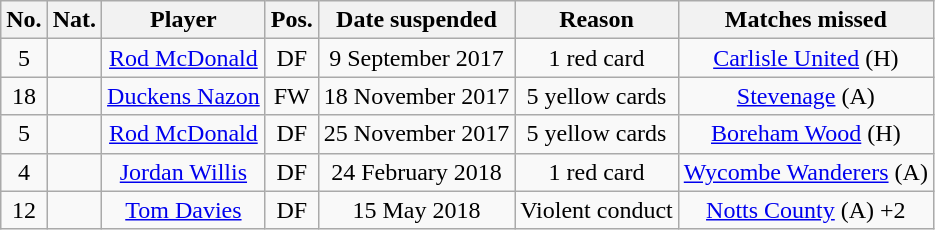<table class="wikitable sortable alternance" style="text-align:center">
<tr>
<th>No.</th>
<th>Nat.</th>
<th>Player</th>
<th>Pos.</th>
<th>Date suspended</th>
<th>Reason</th>
<th>Matches missed</th>
</tr>
<tr>
<td>5</td>
<td></td>
<td><a href='#'>Rod McDonald</a></td>
<td>DF</td>
<td>9 September 2017</td>
<td>1 red card</td>
<td><a href='#'>Carlisle United</a> (H)</td>
</tr>
<tr>
<td>18</td>
<td></td>
<td><a href='#'>Duckens Nazon</a></td>
<td>FW</td>
<td>18 November 2017</td>
<td>5 yellow cards</td>
<td><a href='#'>Stevenage</a> (A)</td>
</tr>
<tr>
<td>5</td>
<td></td>
<td><a href='#'>Rod McDonald</a></td>
<td>DF</td>
<td>25 November 2017</td>
<td>5 yellow cards</td>
<td><a href='#'>Boreham Wood</a> (H)</td>
</tr>
<tr>
<td>4</td>
<td></td>
<td><a href='#'>Jordan Willis</a></td>
<td>DF</td>
<td>24 February 2018</td>
<td>1 red card</td>
<td><a href='#'>Wycombe Wanderers</a> (A)</td>
</tr>
<tr>
<td>12</td>
<td></td>
<td><a href='#'>Tom Davies</a></td>
<td>DF</td>
<td>15 May 2018</td>
<td>Violent conduct</td>
<td><a href='#'>Notts County</a> (A) +2</td>
</tr>
</table>
